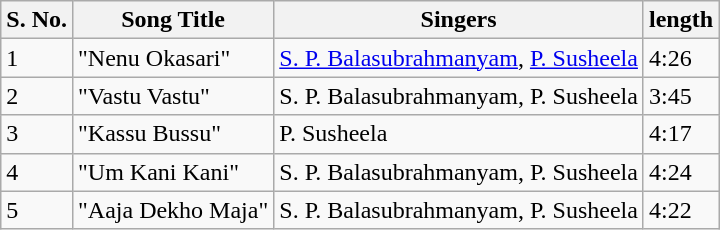<table class="wikitable">
<tr>
<th>S. No.</th>
<th>Song Title</th>
<th>Singers</th>
<th>length</th>
</tr>
<tr>
<td>1</td>
<td>"Nenu Okasari"</td>
<td><a href='#'>S. P. Balasubrahmanyam</a>, <a href='#'>P. Susheela</a></td>
<td>4:26</td>
</tr>
<tr>
<td>2</td>
<td>"Vastu Vastu"</td>
<td>S. P. Balasubrahmanyam, P. Susheela</td>
<td>3:45</td>
</tr>
<tr>
<td>3</td>
<td>"Kassu Bussu"</td>
<td>P. Susheela</td>
<td>4:17</td>
</tr>
<tr>
<td>4</td>
<td>"Um Kani Kani"</td>
<td>S. P. Balasubrahmanyam, P. Susheela</td>
<td>4:24</td>
</tr>
<tr>
<td>5</td>
<td>"Aaja Dekho Maja"</td>
<td>S. P. Balasubrahmanyam, P. Susheela</td>
<td>4:22</td>
</tr>
</table>
